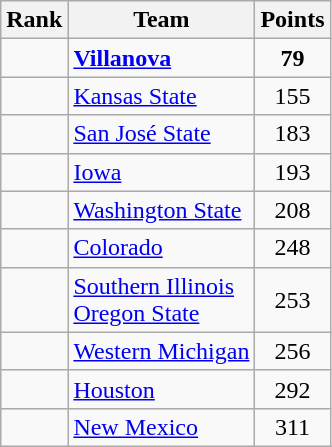<table class="wikitable sortable" style="text-align:center">
<tr>
<th>Rank</th>
<th>Team</th>
<th>Points</th>
</tr>
<tr>
<td></td>
<td align=left><strong><a href='#'>Villanova</a></strong></td>
<td><strong>79</strong></td>
</tr>
<tr>
<td></td>
<td align=left><a href='#'>Kansas State</a></td>
<td>155</td>
</tr>
<tr>
<td></td>
<td align=left><a href='#'>San José State</a></td>
<td>183</td>
</tr>
<tr>
<td></td>
<td align=left><a href='#'>Iowa</a></td>
<td>193</td>
</tr>
<tr>
<td></td>
<td align=left><a href='#'>Washington State</a></td>
<td>208</td>
</tr>
<tr>
<td></td>
<td align=left><a href='#'>Colorado</a></td>
<td>248</td>
</tr>
<tr>
<td></td>
<td align=left><a href='#'>Southern Illinois</a><br><a href='#'>Oregon State</a></td>
<td>253</td>
</tr>
<tr>
<td></td>
<td align=left><a href='#'>Western Michigan</a></td>
<td>256</td>
</tr>
<tr>
<td></td>
<td align=left><a href='#'>Houston</a></td>
<td>292</td>
</tr>
<tr>
<td></td>
<td align=left><a href='#'>New Mexico</a></td>
<td>311</td>
</tr>
</table>
